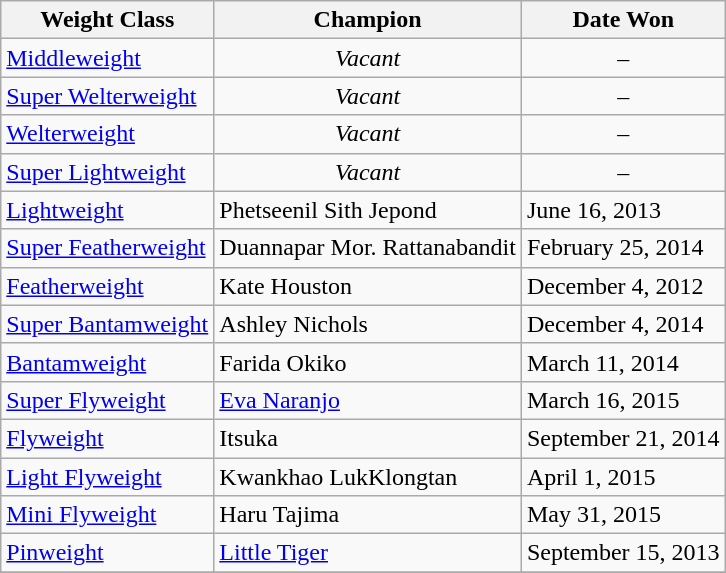<table class="wikitable">
<tr>
<th>Weight Class</th>
<th>Champion</th>
<th>Date Won</th>
</tr>
<tr>
<td><a href='#'>Middleweight</a></td>
<td style="text-align:center;"><em>Vacant</em></td>
<td style="text-align:center;">–</td>
</tr>
<tr>
<td><a href='#'>Super Welterweight</a></td>
<td style="text-align:center;"><em>Vacant</em></td>
<td style="text-align:center;">–</td>
</tr>
<tr>
<td><a href='#'>Welterweight</a></td>
<td style="text-align:center;"><em>Vacant</em></td>
<td style="text-align:center;">–</td>
</tr>
<tr>
<td><a href='#'>Super Lightweight</a></td>
<td style="text-align:center;"><em>Vacant</em></td>
<td style="text-align:center;">–</td>
</tr>
<tr>
<td><a href='#'>Lightweight</a></td>
<td> Phetseenil Sith Jepond</td>
<td>June 16, 2013</td>
</tr>
<tr>
<td><a href='#'>Super Featherweight</a></td>
<td> Duannapar Mor. Rattanabandit</td>
<td>February 25, 2014</td>
</tr>
<tr>
<td><a href='#'>Featherweight</a></td>
<td> Kate Houston</td>
<td>December 4, 2012</td>
</tr>
<tr>
<td><a href='#'>Super Bantamweight</a></td>
<td> Ashley Nichols</td>
<td>December 4, 2014</td>
</tr>
<tr>
<td><a href='#'>Bantamweight</a></td>
<td> Farida Okiko</td>
<td>March 11, 2014</td>
</tr>
<tr>
<td><a href='#'>Super Flyweight</a></td>
<td> <a href='#'>Eva Naranjo</a></td>
<td>March 16, 2015</td>
</tr>
<tr>
<td><a href='#'>Flyweight</a></td>
<td> Itsuka</td>
<td>September 21, 2014</td>
</tr>
<tr>
<td><a href='#'>Light Flyweight</a></td>
<td> Kwankhao LukKlongtan</td>
<td>April 1, 2015</td>
</tr>
<tr>
<td><a href='#'>Mini Flyweight</a></td>
<td> Haru Tajima</td>
<td>May 31, 2015</td>
</tr>
<tr>
<td><a href='#'>Pinweight</a></td>
<td> <a href='#'>Little Tiger</a></td>
<td>September 15, 2013</td>
</tr>
<tr>
</tr>
</table>
